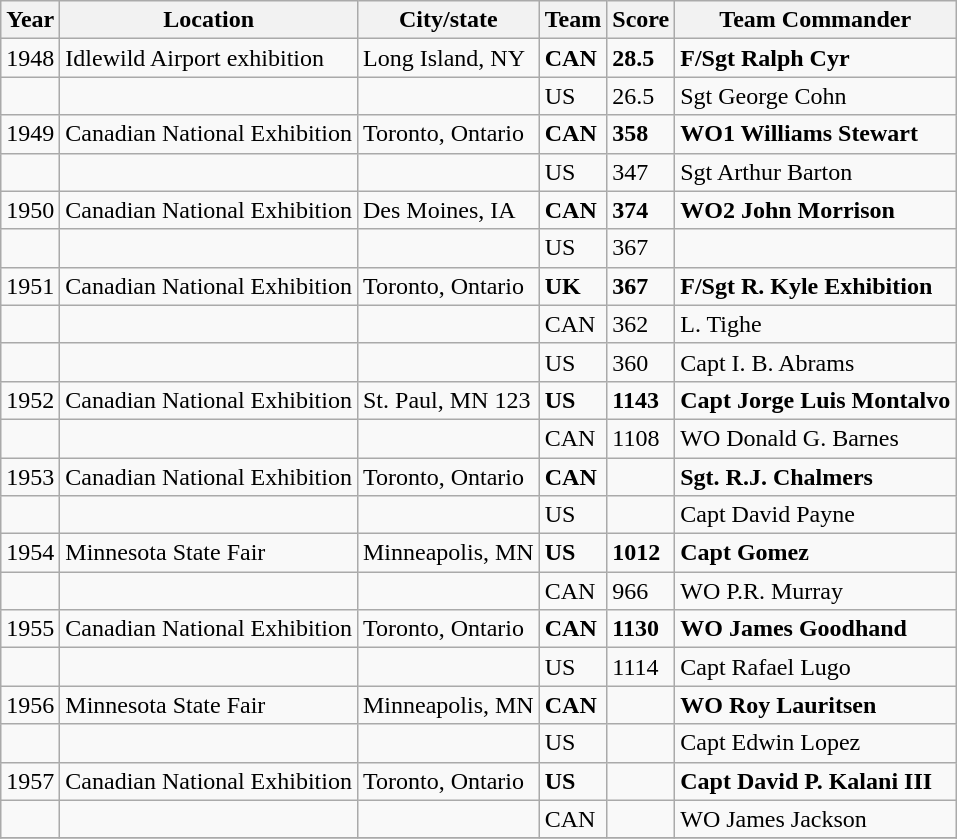<table class="wikitable">
<tr>
<th>Year</th>
<th>Location</th>
<th>City/state</th>
<th>Team</th>
<th>Score</th>
<th>Team Commander</th>
</tr>
<tr>
<td>1948</td>
<td>Idlewild Airport exhibition</td>
<td>Long Island, NY</td>
<td><strong>CAN</strong></td>
<td><strong>28.5</strong></td>
<td><strong>F/Sgt Ralph Cyr</strong></td>
</tr>
<tr>
<td></td>
<td></td>
<td></td>
<td>US</td>
<td>26.5</td>
<td>Sgt George Cohn</td>
</tr>
<tr>
<td>1949</td>
<td>Canadian National Exhibition</td>
<td>Toronto, Ontario</td>
<td><strong>CAN</strong></td>
<td><strong>358</strong></td>
<td><strong>WO1 Williams Stewart</strong></td>
</tr>
<tr>
<td></td>
<td></td>
<td></td>
<td>US</td>
<td>347</td>
<td>Sgt Arthur Barton</td>
</tr>
<tr>
<td>1950</td>
<td>Canadian National Exhibition</td>
<td>Des Moines, IA</td>
<td><strong>CAN</strong></td>
<td><strong>374</strong></td>
<td><strong>WO2 John Morrison</strong></td>
</tr>
<tr>
<td></td>
<td></td>
<td></td>
<td>US</td>
<td>367</td>
<td></td>
</tr>
<tr>
<td>1951</td>
<td>Canadian National Exhibition</td>
<td>Toronto, Ontario</td>
<td><strong>UK</strong></td>
<td><strong>367</strong></td>
<td><strong>F/Sgt R. Kyle Exhibition</strong></td>
</tr>
<tr>
<td></td>
<td></td>
<td></td>
<td>CAN</td>
<td>362</td>
<td>L. Tighe</td>
</tr>
<tr>
<td></td>
<td></td>
<td></td>
<td>US</td>
<td>360</td>
<td>Capt I. B. Abrams</td>
</tr>
<tr>
<td>1952</td>
<td>Canadian National Exhibition</td>
<td>St. Paul, MN 123</td>
<td><strong>US</strong></td>
<td><strong>1143</strong></td>
<td><strong>Capt Jorge Luis Montalvo</strong></td>
</tr>
<tr>
<td></td>
<td></td>
<td></td>
<td>CAN</td>
<td>1108</td>
<td>WO Donald G. Barnes</td>
</tr>
<tr>
<td>1953</td>
<td>Canadian National Exhibition</td>
<td>Toronto, Ontario</td>
<td><strong>CAN</strong></td>
<td></td>
<td><strong>Sgt. R.J. Chalmers</strong></td>
</tr>
<tr>
<td></td>
<td></td>
<td></td>
<td>US</td>
<td></td>
<td>Capt David Payne</td>
</tr>
<tr>
<td>1954</td>
<td>Minnesota State Fair</td>
<td>Minneapolis, MN</td>
<td><strong>US</strong></td>
<td><strong>1012</strong></td>
<td><strong>Capt Gomez</strong></td>
</tr>
<tr>
<td></td>
<td></td>
<td></td>
<td>CAN</td>
<td>966</td>
<td>WO P.R. Murray</td>
</tr>
<tr>
<td>1955</td>
<td>Canadian National Exhibition</td>
<td>Toronto, Ontario</td>
<td><strong>CAN</strong></td>
<td><strong>1130</strong></td>
<td><strong>WO James Goodhand</strong></td>
</tr>
<tr>
<td></td>
<td></td>
<td></td>
<td>US</td>
<td>1114</td>
<td>Capt Rafael Lugo</td>
</tr>
<tr>
<td>1956</td>
<td>Minnesota State Fair</td>
<td>Minneapolis, MN</td>
<td><strong>CAN</strong></td>
<td></td>
<td><strong>WO Roy Lauritsen</strong></td>
</tr>
<tr>
<td></td>
<td></td>
<td></td>
<td>US</td>
<td></td>
<td>Capt Edwin Lopez</td>
</tr>
<tr>
<td>1957</td>
<td>Canadian National Exhibition</td>
<td>Toronto, Ontario</td>
<td><strong>US</strong></td>
<td></td>
<td><strong>Capt David P. Kalani III</strong></td>
</tr>
<tr>
<td></td>
<td></td>
<td></td>
<td>CAN</td>
<td></td>
<td>WO James Jackson</td>
</tr>
<tr>
</tr>
</table>
